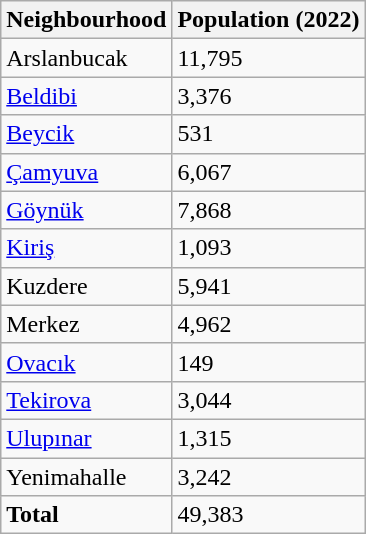<table class="wikitable sortable">
<tr>
<th>Neighbourhood</th>
<th>Population (2022)</th>
</tr>
<tr>
<td>Arslanbucak</td>
<td>11,795</td>
</tr>
<tr>
<td><a href='#'>Beldibi</a></td>
<td>3,376</td>
</tr>
<tr>
<td><a href='#'>Beycik</a></td>
<td>531</td>
</tr>
<tr>
<td><a href='#'>Çamyuva</a></td>
<td>6,067</td>
</tr>
<tr>
<td><a href='#'>Göynük</a></td>
<td>7,868</td>
</tr>
<tr>
<td><a href='#'>Kiriş</a></td>
<td>1,093</td>
</tr>
<tr>
<td>Kuzdere</td>
<td>5,941</td>
</tr>
<tr>
<td>Merkez</td>
<td>4,962</td>
</tr>
<tr>
<td><a href='#'>Ovacık</a></td>
<td>149</td>
</tr>
<tr>
<td><a href='#'>Tekirova</a></td>
<td>3,044</td>
</tr>
<tr>
<td><a href='#'>Ulupınar</a></td>
<td>1,315</td>
</tr>
<tr>
<td>Yenimahalle</td>
<td>3,242</td>
</tr>
<tr>
<td><strong>Total</strong></td>
<td>49,383</td>
</tr>
</table>
